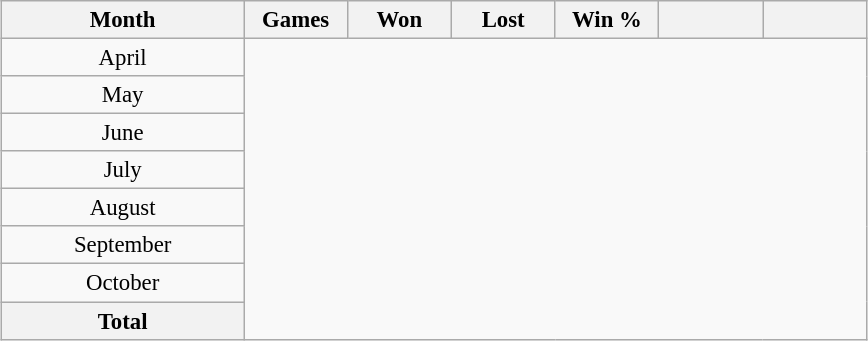<table class="wikitable" style="margin:1em auto; font-size:95%; text-align:center; width:38em;">
<tr>
<th width="28%">Month</th>
<th width="12%">Games</th>
<th width="12%">Won</th>
<th width="12%">Lost</th>
<th width="12%">Win %</th>
<th width="12%"></th>
<th width="12%"></th>
</tr>
<tr>
<td>April</td>
</tr>
<tr>
<td>May</td>
</tr>
<tr>
<td>June</td>
</tr>
<tr>
<td>July</td>
</tr>
<tr>
<td>August</td>
</tr>
<tr>
<td>September</td>
</tr>
<tr>
<td>October</td>
</tr>
<tr>
<th>Total</th>
</tr>
</table>
